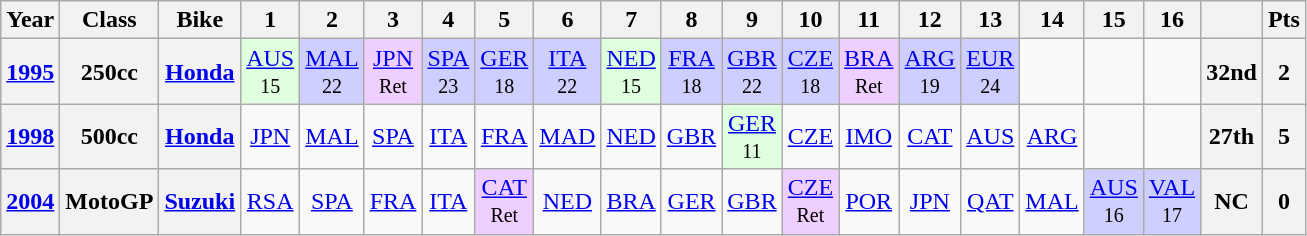<table class="wikitable" style="text-align:center">
<tr>
<th>Year</th>
<th>Class</th>
<th>Bike</th>
<th>1</th>
<th>2</th>
<th>3</th>
<th>4</th>
<th>5</th>
<th>6</th>
<th>7</th>
<th>8</th>
<th>9</th>
<th>10</th>
<th>11</th>
<th>12</th>
<th>13</th>
<th>14</th>
<th>15</th>
<th>16</th>
<th></th>
<th>Pts</th>
</tr>
<tr>
<th><a href='#'>1995</a></th>
<th>250cc</th>
<th><a href='#'>Honda</a></th>
<td style="background:#DFFFDF;"><a href='#'>AUS</a><br><small>15</small></td>
<td style="background:#CFCFFF;"><a href='#'>MAL</a><br><small>22</small></td>
<td style="background:#EFCFFF;"><a href='#'>JPN</a><br><small>Ret</small></td>
<td style="background:#CFCFFF;"><a href='#'>SPA</a><br><small>23</small></td>
<td style="background:#CFCFFF;"><a href='#'>GER</a><br><small>18</small></td>
<td style="background:#CFCFFF;"><a href='#'>ITA</a><br><small>22</small></td>
<td style="background:#DFFFDF;"><a href='#'>NED</a><br><small>15</small></td>
<td style="background:#CFCFFF;"><a href='#'>FRA</a><br><small>18</small></td>
<td style="background:#CFCFFF;"><a href='#'>GBR</a><br><small>22</small></td>
<td style="background:#CFCFFF;"><a href='#'>CZE</a><br><small>18</small></td>
<td style="background:#EFCFFF;"><a href='#'>BRA</a><br><small>Ret</small></td>
<td style="background:#CFCFFF;"><a href='#'>ARG</a><br><small>19</small></td>
<td style="background:#CFCFFF;"><a href='#'>EUR</a><br><small>24</small></td>
<td></td>
<td></td>
<td></td>
<th>32nd</th>
<th>2</th>
</tr>
<tr>
<th><a href='#'>1998</a></th>
<th>500cc</th>
<th><a href='#'>Honda</a></th>
<td><a href='#'>JPN</a></td>
<td><a href='#'>MAL</a></td>
<td><a href='#'>SPA</a></td>
<td><a href='#'>ITA</a></td>
<td><a href='#'>FRA</a></td>
<td><a href='#'>MAD</a></td>
<td><a href='#'>NED</a></td>
<td><a href='#'>GBR</a></td>
<td style="background:#DFFFDF;"><a href='#'>GER</a><br><small>11</small></td>
<td><a href='#'>CZE</a></td>
<td><a href='#'>IMO</a></td>
<td><a href='#'>CAT</a></td>
<td><a href='#'>AUS</a></td>
<td><a href='#'>ARG</a></td>
<td></td>
<td></td>
<th>27th</th>
<th>5</th>
</tr>
<tr>
<th><a href='#'>2004</a></th>
<th>MotoGP</th>
<th><a href='#'>Suzuki</a></th>
<td><a href='#'>RSA</a></td>
<td><a href='#'>SPA</a></td>
<td><a href='#'>FRA</a></td>
<td><a href='#'>ITA</a></td>
<td style="background:#EFCFFF;"><a href='#'>CAT</a><br><small>Ret</small></td>
<td><a href='#'>NED</a></td>
<td><a href='#'>BRA</a></td>
<td><a href='#'>GER</a></td>
<td><a href='#'>GBR</a></td>
<td style="background:#EFCFFF;"><a href='#'>CZE</a><br><small>Ret</small></td>
<td><a href='#'>POR</a></td>
<td><a href='#'>JPN</a></td>
<td><a href='#'>QAT</a></td>
<td><a href='#'>MAL</a></td>
<td style="background:#CFCFFF;"><a href='#'>AUS</a><br><small>16</small></td>
<td style="background:#CFCFFF;"><a href='#'>VAL</a><br><small>17</small></td>
<th>NC</th>
<th>0</th>
</tr>
</table>
